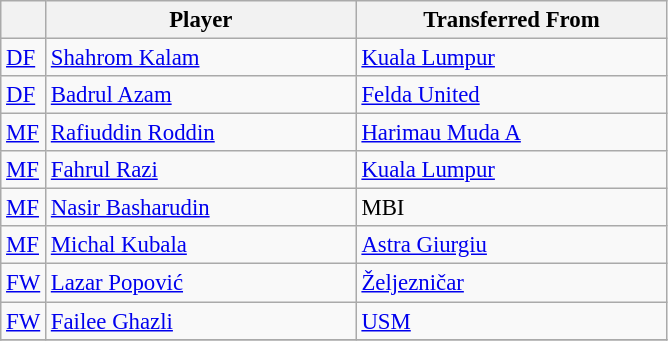<table class="wikitable plainrowheaders sortable" style="font-size:95%">
<tr>
<th></th>
<th scope=col style="width:200px;">Player</th>
<th scope=col style="width:200px;">Transferred From</th>
</tr>
<tr>
<td align=left><a href='#'>DF</a></td>
<td align=left> <a href='#'>Shahrom Kalam</a></td>
<td align=left> <a href='#'>Kuala Lumpur</a></td>
</tr>
<tr>
<td align=left><a href='#'>DF</a></td>
<td align=left> <a href='#'>Badrul Azam</a></td>
<td align=left> <a href='#'>Felda United</a></td>
</tr>
<tr>
<td align=left><a href='#'>MF</a></td>
<td align=left> <a href='#'>Rafiuddin Roddin</a></td>
<td align=left> <a href='#'>Harimau Muda A</a></td>
</tr>
<tr>
<td align=left><a href='#'>MF</a></td>
<td align=left> <a href='#'>Fahrul Razi</a></td>
<td align=left> <a href='#'>Kuala Lumpur</a></td>
</tr>
<tr>
<td align=left><a href='#'>MF</a></td>
<td align=left> <a href='#'>Nasir Basharudin</a></td>
<td align=left> MBI</td>
</tr>
<tr>
<td align=left><a href='#'>MF</a></td>
<td align=left> <a href='#'>Michal Kubala</a></td>
<td align=left> <a href='#'>Astra Giurgiu</a></td>
</tr>
<tr>
<td align=left><a href='#'>FW</a></td>
<td align=left> <a href='#'>Lazar Popović</a></td>
<td align=left> <a href='#'>Željezničar</a></td>
</tr>
<tr>
<td align=left><a href='#'>FW</a></td>
<td align=left> <a href='#'>Failee Ghazli</a></td>
<td align=left> <a href='#'>USM</a></td>
</tr>
<tr>
</tr>
</table>
